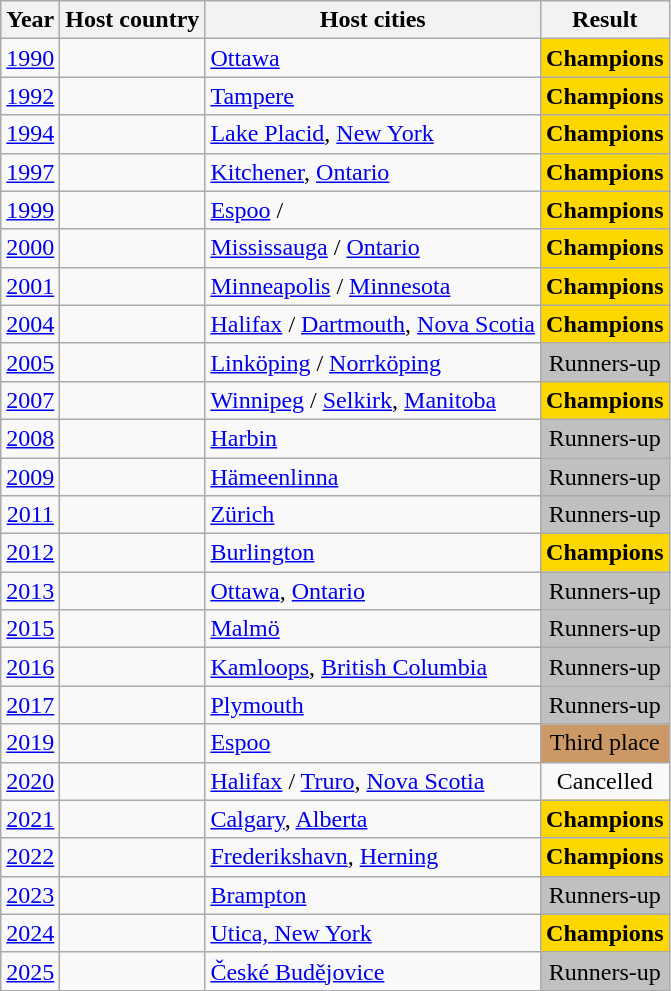<table class="wikitable" style="text-align:center;">
<tr>
<th>Year</th>
<th>Host country</th>
<th>Host cities</th>
<th>Result</th>
</tr>
<tr>
<td><a href='#'>1990</a></td>
<td></td>
<td align=left><a href='#'>Ottawa</a></td>
<td bgcolor=gold><strong>Champions</strong></td>
</tr>
<tr>
<td><a href='#'>1992</a></td>
<td></td>
<td align=left><a href='#'>Tampere</a></td>
<td bgcolor=gold><strong>Champions</strong></td>
</tr>
<tr>
<td><a href='#'>1994</a></td>
<td></td>
<td align=left><a href='#'>Lake Placid</a>, <a href='#'>New York</a></td>
<td bgcolor=gold><strong>Champions</strong></td>
</tr>
<tr>
<td><a href='#'>1997</a></td>
<td></td>
<td align=left><a href='#'>Kitchener</a>,   <a href='#'>Ontario</a></td>
<td bgcolor=gold><strong>Champions</strong></td>
</tr>
<tr>
<td><a href='#'>1999</a></td>
<td></td>
<td align=left><a href='#'>Espoo</a> / </td>
<td bgcolor=gold><strong>Champions</strong></td>
</tr>
<tr>
<td><a href='#'>2000</a></td>
<td></td>
<td align=left><a href='#'>Mississauga</a> /  <a href='#'>Ontario</a></td>
<td bgcolor=gold><strong>Champions</strong></td>
</tr>
<tr>
<td><a href='#'>2001</a></td>
<td></td>
<td align=left><a href='#'>Minneapolis</a> /  <a href='#'>Minnesota</a></td>
<td bgcolor=gold><strong>Champions</strong></td>
</tr>
<tr>
<td><a href='#'>2004</a></td>
<td></td>
<td align=left><a href='#'>Halifax</a> / <a href='#'>Dartmouth</a>, <a href='#'>Nova Scotia</a></td>
<td bgcolor=gold><strong>Champions</strong></td>
</tr>
<tr>
<td><a href='#'>2005</a></td>
<td></td>
<td align=left><a href='#'>Linköping</a> / <a href='#'>Norrköping</a></td>
<td bgcolor=silver>Runners-up</td>
</tr>
<tr>
<td><a href='#'>2007</a></td>
<td></td>
<td align=left><a href='#'>Winnipeg</a> / <a href='#'>Selkirk</a>, <a href='#'>Manitoba</a></td>
<td bgcolor=gold><strong>Champions</strong></td>
</tr>
<tr>
<td><a href='#'>2008</a></td>
<td></td>
<td align=left><a href='#'>Harbin</a></td>
<td bgcolor=silver>Runners-up</td>
</tr>
<tr>
<td><a href='#'>2009</a></td>
<td></td>
<td align=left><a href='#'>Hämeenlinna</a></td>
<td bgcolor=silver>Runners-up</td>
</tr>
<tr>
<td><a href='#'>2011</a></td>
<td></td>
<td align=left><a href='#'>Zürich</a></td>
<td bgcolor=silver>Runners-up</td>
</tr>
<tr>
<td><a href='#'>2012</a></td>
<td></td>
<td align=left><a href='#'>Burlington</a></td>
<td bgcolor=gold><strong>Champions</strong></td>
</tr>
<tr>
<td><a href='#'>2013</a></td>
<td></td>
<td align=left><a href='#'>Ottawa</a>, <a href='#'>Ontario</a></td>
<td bgcolor=silver>Runners-up</td>
</tr>
<tr>
<td><a href='#'>2015</a></td>
<td></td>
<td align=left><a href='#'>Malmö</a></td>
<td bgcolor=silver>Runners-up</td>
</tr>
<tr>
<td><a href='#'>2016</a></td>
<td></td>
<td align=left><a href='#'>Kamloops</a>, <a href='#'>British Columbia</a></td>
<td bgcolor=silver>Runners-up</td>
</tr>
<tr>
<td><a href='#'>2017</a></td>
<td></td>
<td align=left><a href='#'>Plymouth</a></td>
<td bgcolor=silver>Runners-up</td>
</tr>
<tr>
<td><a href='#'>2019</a></td>
<td></td>
<td align=left><a href='#'>Espoo</a></td>
<td bgcolor=cc9966>Third place</td>
</tr>
<tr>
<td><a href='#'>2020</a></td>
<td></td>
<td align=left><a href='#'>Halifax</a> / <a href='#'>Truro</a>, <a href='#'>Nova Scotia</a></td>
<td>Cancelled</td>
</tr>
<tr>
<td><a href='#'>2021</a></td>
<td></td>
<td align=left><a href='#'>Calgary</a>, <a href='#'>Alberta</a></td>
<td bgcolor=gold><strong>Champions</strong></td>
</tr>
<tr>
<td><a href='#'>2022</a></td>
<td></td>
<td align=left><a href='#'>Frederikshavn</a>, <a href='#'>Herning</a></td>
<td bgcolor=gold><strong>Champions</strong></td>
</tr>
<tr>
<td><a href='#'>2023</a></td>
<td></td>
<td align=left><a href='#'>Brampton</a></td>
<td bgcolor=silver>Runners-up</td>
</tr>
<tr>
<td><a href='#'>2024</a></td>
<td></td>
<td align=left><a href='#'>Utica, New York</a></td>
<td bgcolor=gold><strong>Champions</strong></td>
</tr>
<tr>
<td><a href='#'>2025</a></td>
<td></td>
<td align=left><a href='#'>České Budějovice</a></td>
<td bgcolor=silver>Runners-up</td>
</tr>
</table>
